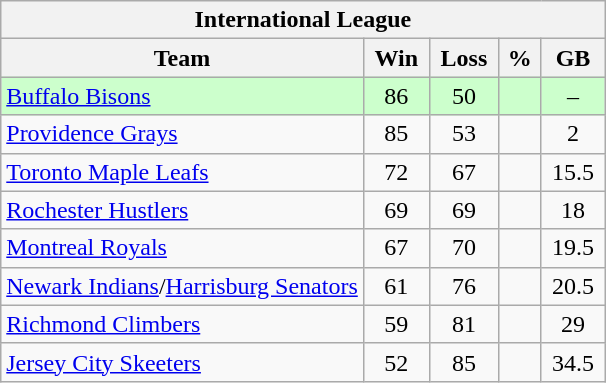<table class="wikitable">
<tr>
<th colspan="5">International League</th>
</tr>
<tr>
<th width="60%">Team</th>
<th>Win</th>
<th>Loss</th>
<th>%</th>
<th>GB</th>
</tr>
<tr align=center bgcolor=ccffcc>
<td align=left><a href='#'>Buffalo Bisons</a></td>
<td>86</td>
<td>50</td>
<td></td>
<td>–</td>
</tr>
<tr align=center>
<td align=left><a href='#'>Providence Grays</a></td>
<td>85</td>
<td>53</td>
<td></td>
<td>2</td>
</tr>
<tr align=center>
<td align=left><a href='#'>Toronto Maple Leafs</a></td>
<td>72</td>
<td>67</td>
<td></td>
<td>15.5</td>
</tr>
<tr align=center>
<td align=left><a href='#'>Rochester Hustlers</a></td>
<td>69</td>
<td>69</td>
<td></td>
<td>18</td>
</tr>
<tr align=center>
<td align=left><a href='#'>Montreal Royals</a></td>
<td>67</td>
<td>70</td>
<td></td>
<td>19.5</td>
</tr>
<tr align=center>
<td align=left><a href='#'>Newark Indians</a>/<a href='#'>Harrisburg Senators</a></td>
<td>61</td>
<td>76</td>
<td></td>
<td>20.5</td>
</tr>
<tr align=center>
<td align=left><a href='#'>Richmond Climbers</a></td>
<td>59</td>
<td>81</td>
<td></td>
<td>29</td>
</tr>
<tr align=center>
<td align=left><a href='#'>Jersey City Skeeters</a></td>
<td>52</td>
<td>85</td>
<td></td>
<td>34.5</td>
</tr>
</table>
